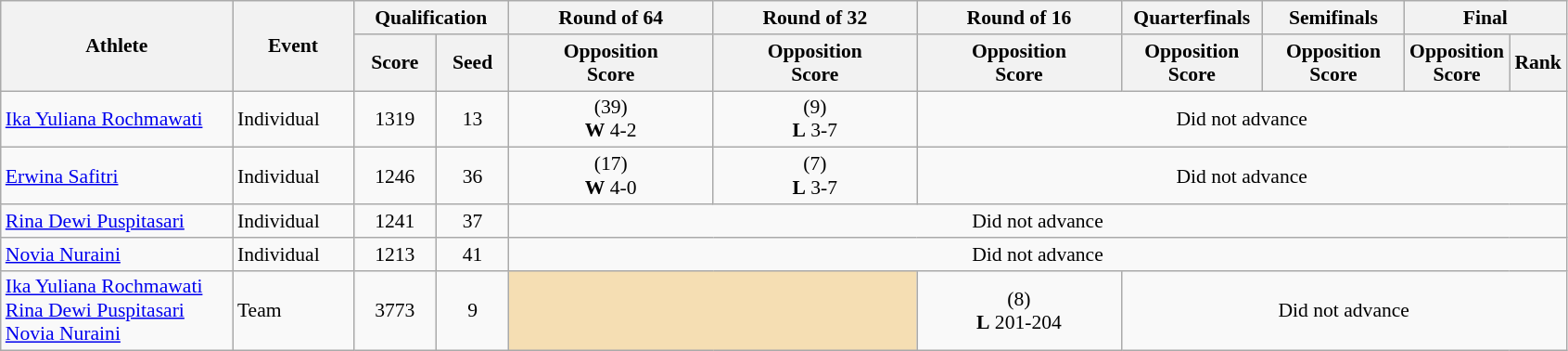<table class="wikitable" style="font-size:90%; text-align:center">
<tr>
<th width="160" rowspan="2">Athlete</th>
<th width="80" rowspan="2">Event</th>
<th width="105" colspan="2">Qualification</th>
<th width="140">Round of 64</th>
<th width="140">Round of 32</th>
<th width="140">Round of 16</th>
<th width="95">Quarterfinals</th>
<th width="95">Semifinals</th>
<th width="110" colspan="2">Final</th>
</tr>
<tr>
<th>Score</th>
<th>Seed</th>
<th>Opposition<br>Score</th>
<th>Opposition<br>Score</th>
<th>Opposition<br>Score</th>
<th>Opposition<br>Score</th>
<th>Opposition<br>Score</th>
<th>Opposition<br>Score</th>
<th>Rank</th>
</tr>
<tr>
<td align=left><a href='#'>Ika Yuliana Rochmawati</a></td>
<td align=left>Individual</td>
<td align="center">1319</td>
<td align="center">13</td>
<td align="center"> (39)<br><strong>W</strong>  4-2</td>
<td align="center"> (9)<br><strong>L</strong>  3-7</td>
<td colspan="5" align="center">Did not advance</td>
</tr>
<tr>
<td align=left><a href='#'>Erwina Safitri</a></td>
<td align=left>Individual</td>
<td align="center">1246</td>
<td align="center">36</td>
<td align="center"> (17)<br><strong>W</strong>  4-0</td>
<td align="center"> (7)<br><strong>L</strong>  3-7</td>
<td colspan="5" align="center">Did not advance</td>
</tr>
<tr>
<td align=left><a href='#'>Rina Dewi Puspitasari</a></td>
<td align=left>Individual</td>
<td align="center">1241</td>
<td align="center">37</td>
<td colspan="7" align="center">Did not advance</td>
</tr>
<tr>
<td align=left><a href='#'>Novia Nuraini</a></td>
<td align=left>Individual</td>
<td align="center">1213</td>
<td align="center">41</td>
<td colspan="7" align="center">Did not advance</td>
</tr>
<tr>
<td align=left><a href='#'>Ika Yuliana Rochmawati</a><br><a href='#'>Rina Dewi Puspitasari</a><br><a href='#'>Novia Nuraini</a></td>
<td align=left>Team</td>
<td align="center">3773</td>
<td align="center">9</td>
<td colspan=2 bgcolor=wheat></td>
<td align="center"> (8)<br><strong>L</strong> 201-204</td>
<td colspan="5" align="center">Did not advance</td>
</tr>
</table>
